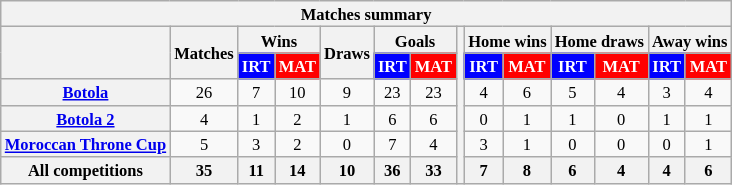<table class="wikitable collapsible collapsed" style="text-align: center; width=25%; font-size: 11px">
<tr>
<th colspan="14"  style="text-align:center;">Matches summary</th>
</tr>
<tr>
<th rowspan="2"></th>
<th rowspan="2">Matches</th>
<th colspan="2">Wins</th>
<th rowspan="2">Draws</th>
<th colspan="2">Goals</th>
<th rowspan="6"></th>
<th colspan="2">Home wins</th>
<th colspan="2">Home draws</th>
<th colspan="2">Away wins</th>
</tr>
<tr>
<th style="color:#ffffff; background:#0000ff;">IRT</th>
<th style="color:#ffffff; background:#ff0000;">MAT</th>
<th style="color:#ffffff; background:#0000ff;">IRT</th>
<th style="color:#ffffff; background:#ff0000;">MAT</th>
<th style="color:#ffffff; background:#0000ff;">IRT</th>
<th style="color:#ffffff; background:#ff0000;">MAT</th>
<th style="color:#ffffff; background:#0000ff;">IRT</th>
<th style="color:#ffffff; background:#ff0000;">MAT</th>
<th style="color:#ffffff; background:#0000ff;">IRT</th>
<th style="color:#ffffff; background:#ff0000;">MAT</th>
</tr>
<tr>
<th scope="row"><a href='#'>Botola</a></th>
<td>26</td>
<td>7</td>
<td>10</td>
<td>9</td>
<td>23</td>
<td>23</td>
<td>4</td>
<td>6</td>
<td>5</td>
<td>4</td>
<td>3</td>
<td>4</td>
</tr>
<tr>
<th scope="row"><a href='#'>Botola 2</a></th>
<td>4</td>
<td>1</td>
<td>2</td>
<td>1</td>
<td>6</td>
<td>6</td>
<td>0</td>
<td>1</td>
<td>1</td>
<td>0</td>
<td>1</td>
<td>1</td>
</tr>
<tr>
<th><a href='#'>Moroccan Throne Cup</a></th>
<td>5</td>
<td>3</td>
<td>2</td>
<td>0</td>
<td>7</td>
<td>4</td>
<td>3</td>
<td>1</td>
<td>0</td>
<td>0</td>
<td>0</td>
<td>1</td>
</tr>
<tr>
<th scope="row">All competitions</th>
<th>35</th>
<th>11</th>
<th>14</th>
<th>10</th>
<th>36</th>
<th>33</th>
<th>7</th>
<th>8</th>
<th>6</th>
<th>4</th>
<th>4</th>
<th>6</th>
</tr>
</table>
